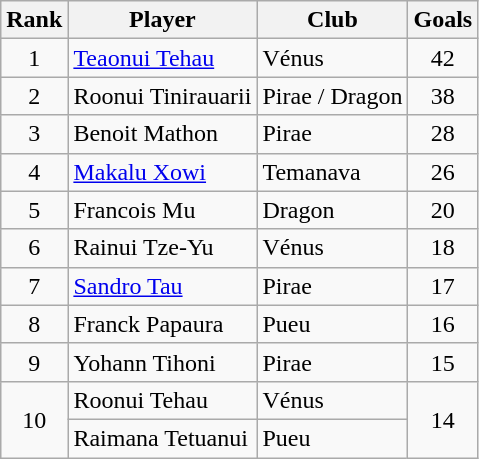<table class="wikitable" style="text-align:center">
<tr>
<th>Rank</th>
<th>Player</th>
<th>Club</th>
<th>Goals</th>
</tr>
<tr>
<td>1</td>
<td align="left"> <a href='#'>Teaonui Tehau</a></td>
<td align="left">Vénus</td>
<td>42</td>
</tr>
<tr>
<td>2</td>
<td align="left"> Roonui Tinirauarii</td>
<td align="left">Pirae / Dragon</td>
<td>38</td>
</tr>
<tr>
<td>3</td>
<td align=left> Benoit Mathon</td>
<td align=left>Pirae</td>
<td>28</td>
</tr>
<tr>
<td>4</td>
<td align=left> <a href='#'>Makalu Xowi</a></td>
<td align=left>Temanava</td>
<td>26</td>
</tr>
<tr>
<td>5</td>
<td align=left> Francois Mu</td>
<td align=left>Dragon</td>
<td>20</td>
</tr>
<tr>
<td>6</td>
<td align=left> Rainui Tze-Yu</td>
<td align=left>Vénus</td>
<td>18</td>
</tr>
<tr>
<td>7</td>
<td align=left> <a href='#'>Sandro Tau</a></td>
<td align=left>Pirae</td>
<td>17</td>
</tr>
<tr>
<td>8</td>
<td align=left> Franck Papaura</td>
<td align=left>Pueu</td>
<td>16</td>
</tr>
<tr>
<td>9</td>
<td align=left> Yohann Tihoni</td>
<td align=left>Pirae</td>
<td>15</td>
</tr>
<tr>
<td rowspan=2>10</td>
<td align=left> Roonui Tehau</td>
<td align=left>Vénus</td>
<td rowspan=2>14</td>
</tr>
<tr>
<td align=left> Raimana Tetuanui</td>
<td align=left>Pueu</td>
</tr>
</table>
